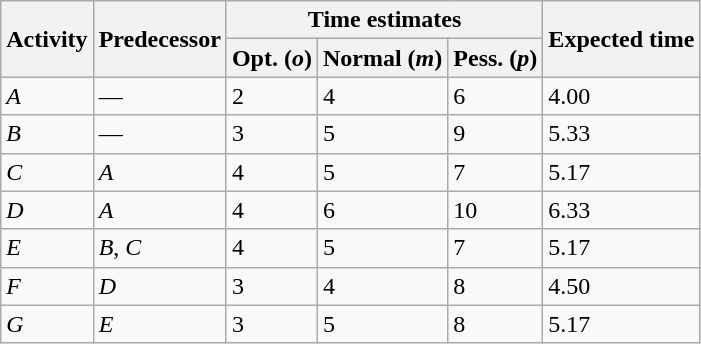<table class="wikitable">
<tr>
<th rowspan="2">Activity</th>
<th rowspan="2">Predecessor</th>
<th colspan="3">Time estimates</th>
<th rowspan="2">Expected time</th>
</tr>
<tr>
<th>Opt. (<em>o</em>)</th>
<th>Normal (<em>m</em>)</th>
<th>Pess. (<em>p</em>)</th>
</tr>
<tr>
<td><em>A</em></td>
<td>—</td>
<td>2</td>
<td>4</td>
<td>6</td>
<td>4.00</td>
</tr>
<tr>
<td><em>B</em></td>
<td>—</td>
<td>3</td>
<td>5</td>
<td>9</td>
<td>5.33</td>
</tr>
<tr>
<td><em>C</em></td>
<td><em>A</em></td>
<td>4</td>
<td>5</td>
<td>7</td>
<td>5.17</td>
</tr>
<tr>
<td><em>D</em></td>
<td><em>A</em></td>
<td>4</td>
<td>6</td>
<td>10</td>
<td>6.33</td>
</tr>
<tr>
<td><em>E</em></td>
<td><em>B</em>, <em>C</em></td>
<td>4</td>
<td>5</td>
<td>7</td>
<td>5.17</td>
</tr>
<tr>
<td><em>F</em></td>
<td><em>D</em></td>
<td>3</td>
<td>4</td>
<td>8</td>
<td>4.50</td>
</tr>
<tr>
<td><em>G</em></td>
<td><em>E</em></td>
<td>3</td>
<td>5</td>
<td>8</td>
<td>5.17</td>
</tr>
</table>
